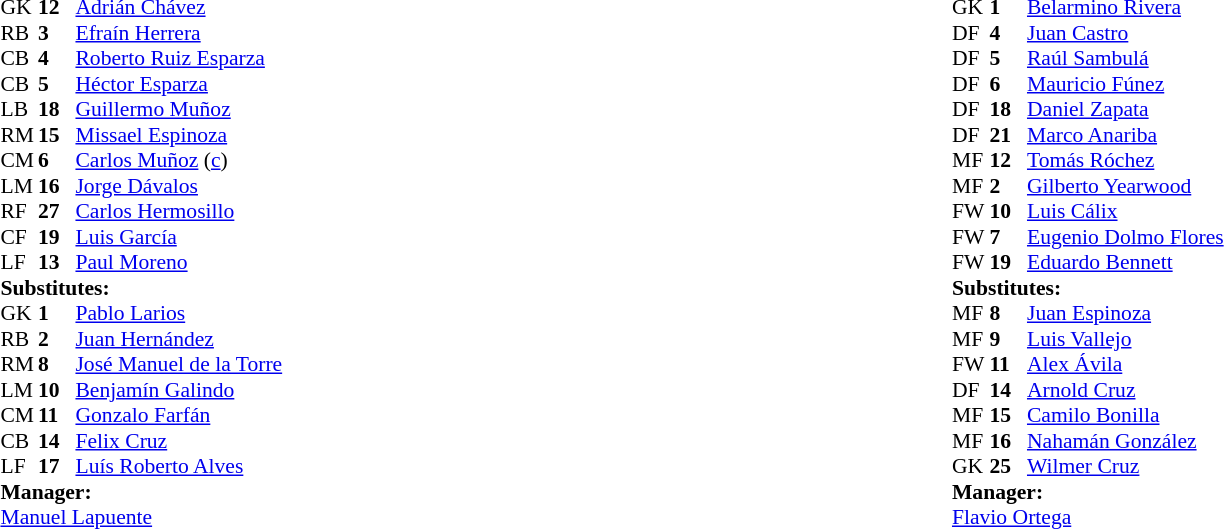<table width="100%">
<tr>
<td valign="top" width="40%"><br><table style="font-size:90%" cellspacing="0" cellpadding="0" align=center>
<tr>
<th width=25></th>
<th width=25></th>
</tr>
<tr>
<td>GK</td>
<td><strong>12</strong></td>
<td><a href='#'>Adrián Chávez</a></td>
</tr>
<tr>
<td>RB</td>
<td><strong>3</strong></td>
<td><a href='#'>Efraín Herrera</a></td>
</tr>
<tr>
<td>CB</td>
<td><strong>4</strong></td>
<td><a href='#'>Roberto Ruiz Esparza</a></td>
</tr>
<tr>
<td>CB</td>
<td><strong>5</strong></td>
<td><a href='#'>Héctor Esparza</a></td>
</tr>
<tr>
<td>LB</td>
<td><strong>18</strong></td>
<td><a href='#'>Guillermo Muñoz</a></td>
</tr>
<tr>
<td>RM</td>
<td><strong>15</strong></td>
<td><a href='#'>Missael Espinoza</a></td>
</tr>
<tr>
<td>CM</td>
<td><strong>6</strong></td>
<td><a href='#'>Carlos Muñoz</a> (<a href='#'>c</a>)</td>
</tr>
<tr>
<td>LM</td>
<td><strong>16</strong></td>
<td><a href='#'>Jorge Dávalos</a></td>
<td></td>
<td></td>
</tr>
<tr>
<td>RF</td>
<td><strong>27</strong></td>
<td><a href='#'>Carlos Hermosillo</a></td>
</tr>
<tr>
<td>CF</td>
<td><strong>19</strong></td>
<td><a href='#'>Luis García</a></td>
</tr>
<tr>
<td>LF</td>
<td><strong>13</strong></td>
<td><a href='#'>Paul Moreno</a></td>
<td></td>
<td></td>
</tr>
<tr>
</tr>
<tr>
<td colspan=3><strong>Substitutes:</strong></td>
</tr>
<tr>
<td>GK</td>
<td><strong>1</strong></td>
<td><a href='#'>Pablo Larios</a></td>
</tr>
<tr>
<td>RB</td>
<td><strong>2</strong></td>
<td><a href='#'>Juan Hernández</a></td>
</tr>
<tr>
<td>RM</td>
<td><strong>8</strong></td>
<td><a href='#'>José Manuel de la Torre</a></td>
<td></td>
<td></td>
</tr>
<tr>
<td>LM</td>
<td><strong>10</strong></td>
<td><a href='#'>Benjamín Galindo</a></td>
</tr>
<tr>
<td>CM</td>
<td><strong>11</strong></td>
<td><a href='#'>Gonzalo Farfán</a></td>
</tr>
<tr>
<td>CB</td>
<td><strong>14</strong></td>
<td><a href='#'>Felix Cruz</a></td>
</tr>
<tr>
<td>LF</td>
<td><strong>17</strong></td>
<td><a href='#'>Luís Roberto Alves</a></td>
<td></td>
<td></td>
</tr>
<tr>
<td colspan=3><strong>Manager:</strong></td>
</tr>
<tr>
<td colspan=4><a href='#'>Manuel Lapuente</a></td>
</tr>
</table>
</td>
<td valign="top" width="50%"><br><table style="font-size:90%; margin:auto" cellspacing="0" cellpadding="0">
<tr>
<th width=25></th>
<th width=25></th>
</tr>
<tr>
<td>GK</td>
<td><strong>1</strong></td>
<td><a href='#'>Belarmino Rivera</a></td>
</tr>
<tr>
<td>DF</td>
<td><strong>4</strong></td>
<td><a href='#'>Juan Castro</a></td>
</tr>
<tr>
<td>DF</td>
<td><strong>5</strong></td>
<td><a href='#'>Raúl Sambulá</a></td>
<td></td>
<td></td>
</tr>
<tr>
<td>DF</td>
<td><strong>6</strong></td>
<td><a href='#'>Mauricio Fúnez</a></td>
</tr>
<tr>
<td>DF</td>
<td><strong>18</strong></td>
<td><a href='#'>Daniel Zapata</a></td>
</tr>
<tr>
<td>DF</td>
<td><strong>21</strong></td>
<td><a href='#'>Marco Anariba</a></td>
<td></td>
<td></td>
</tr>
<tr>
<td>MF</td>
<td><strong>12</strong></td>
<td><a href='#'>Tomás Róchez</a></td>
<td></td>
<td></td>
</tr>
<tr>
<td>MF</td>
<td><strong>2</strong></td>
<td><a href='#'>Gilberto Yearwood</a></td>
</tr>
<tr>
<td>FW</td>
<td><strong>10</strong></td>
<td><a href='#'>Luis Cálix</a></td>
</tr>
<tr>
<td>FW</td>
<td><strong>7</strong></td>
<td><a href='#'>Eugenio Dolmo Flores</a></td>
</tr>
<tr>
<td>FW</td>
<td><strong>19</strong></td>
<td><a href='#'>Eduardo Bennett</a></td>
</tr>
<tr>
</tr>
<tr>
<td colspan=3><strong>Substitutes:</strong></td>
</tr>
<tr>
<td>MF</td>
<td><strong>8</strong></td>
<td><a href='#'>Juan Espinoza</a></td>
</tr>
<tr>
<td>MF</td>
<td><strong>9</strong></td>
<td><a href='#'>Luis Vallejo</a></td>
</tr>
<tr>
<td>FW</td>
<td><strong>11</strong></td>
<td><a href='#'>Alex Ávila</a></td>
<td></td>
<td></td>
</tr>
<tr>
<td>DF</td>
<td><strong>14</strong></td>
<td><a href='#'>Arnold Cruz</a></td>
</tr>
<tr>
<td>MF</td>
<td><strong>15</strong></td>
<td><a href='#'>Camilo Bonilla</a></td>
</tr>
<tr>
<td>MF</td>
<td><strong>16</strong></td>
<td><a href='#'>Nahamán González</a></td>
<td></td>
<td></td>
</tr>
<tr>
<td>GK</td>
<td><strong>25</strong></td>
<td><a href='#'>Wilmer Cruz</a></td>
</tr>
<tr>
</tr>
<tr>
<td colspan=3><strong>Manager:</strong></td>
</tr>
<tr>
<td colspan=4> <a href='#'>Flavio Ortega</a></td>
</tr>
</table>
</td>
</tr>
</table>
